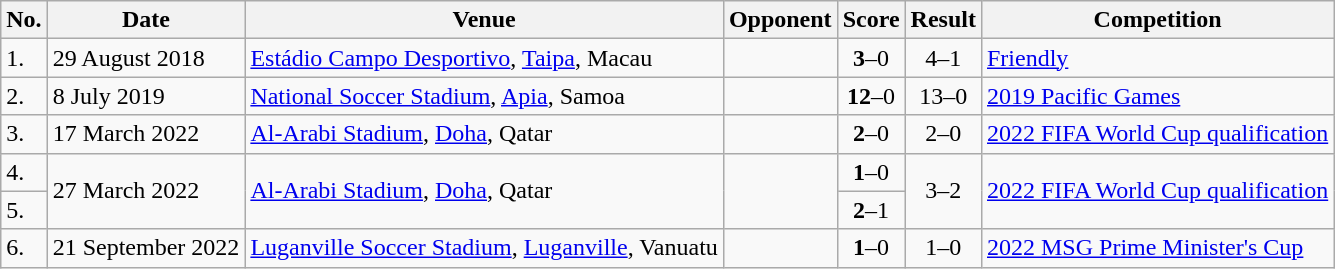<table class="wikitable" style="font-size:100%;">
<tr>
<th>No.</th>
<th>Date</th>
<th>Venue</th>
<th>Opponent</th>
<th>Score</th>
<th>Result</th>
<th>Competition</th>
</tr>
<tr>
<td>1.</td>
<td>29 August 2018</td>
<td><a href='#'>Estádio Campo Desportivo</a>, <a href='#'>Taipa</a>, Macau</td>
<td></td>
<td align=center><strong>3</strong>–0</td>
<td align=center>4–1</td>
<td><a href='#'>Friendly</a></td>
</tr>
<tr>
<td>2.</td>
<td>8 July 2019</td>
<td><a href='#'>National Soccer Stadium</a>, <a href='#'>Apia</a>, Samoa</td>
<td></td>
<td align=center><strong>12</strong>–0</td>
<td align=center>13–0</td>
<td><a href='#'>2019 Pacific Games</a></td>
</tr>
<tr>
<td>3.</td>
<td>17 March 2022</td>
<td><a href='#'>Al-Arabi Stadium</a>, <a href='#'>Doha</a>, Qatar</td>
<td></td>
<td align=center><strong>2</strong>–0</td>
<td align=center>2–0</td>
<td><a href='#'>2022 FIFA World Cup qualification</a></td>
</tr>
<tr>
<td>4.</td>
<td rowspan="2">27 March 2022</td>
<td rowspan="2"><a href='#'>Al-Arabi Stadium</a>, <a href='#'>Doha</a>, Qatar</td>
<td rowspan="2"></td>
<td align=center><strong>1</strong>–0</td>
<td rowspan="2" align="center">3–2</td>
<td rowspan="2"><a href='#'>2022 FIFA World Cup qualification</a></td>
</tr>
<tr>
<td>5.</td>
<td align=center><strong>2</strong>–1</td>
</tr>
<tr>
<td>6.</td>
<td>21 September 2022</td>
<td><a href='#'>Luganville Soccer Stadium</a>, <a href='#'>Luganville</a>, Vanuatu</td>
<td></td>
<td align=center><strong>1</strong>–0</td>
<td align=center>1–0</td>
<td><a href='#'>2022 MSG Prime Minister's Cup</a></td>
</tr>
</table>
